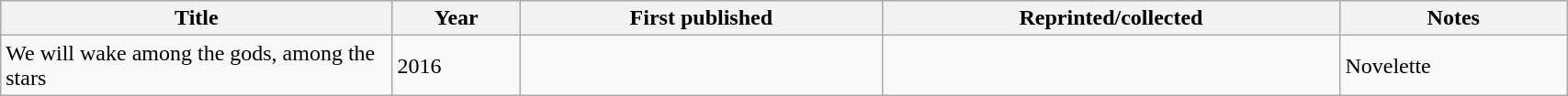<table class='wikitable sortable' width='90%'>
<tr>
<th width=25%>Title</th>
<th>Year</th>
<th>First published</th>
<th>Reprinted/collected</th>
<th>Notes</th>
</tr>
<tr>
<td>We will wake among the gods, among the stars</td>
<td>2016</td>
<td></td>
<td></td>
<td>Novelette</td>
</tr>
</table>
